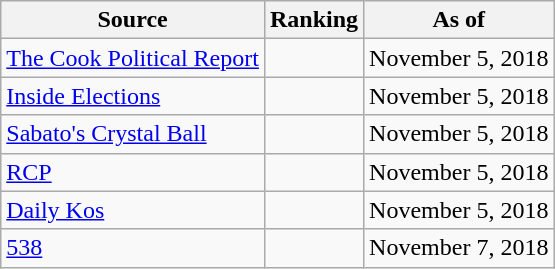<table class="wikitable" style="text-align:center">
<tr>
<th>Source</th>
<th>Ranking</th>
<th>As of</th>
</tr>
<tr>
<td align=left><a href='#'>The Cook Political Report</a></td>
<td></td>
<td>November 5, 2018</td>
</tr>
<tr>
<td align=left><a href='#'>Inside Elections</a></td>
<td></td>
<td>November 5, 2018</td>
</tr>
<tr>
<td align=left><a href='#'>Sabato's Crystal Ball</a></td>
<td></td>
<td>November 5, 2018</td>
</tr>
<tr>
<td align="left"><a href='#'>RCP</a></td>
<td></td>
<td>November 5, 2018</td>
</tr>
<tr>
<td align="left"><a href='#'>Daily Kos</a></td>
<td></td>
<td>November 5, 2018</td>
</tr>
<tr>
<td align="left"><a href='#'>538</a></td>
<td></td>
<td>November 7, 2018</td>
</tr>
</table>
